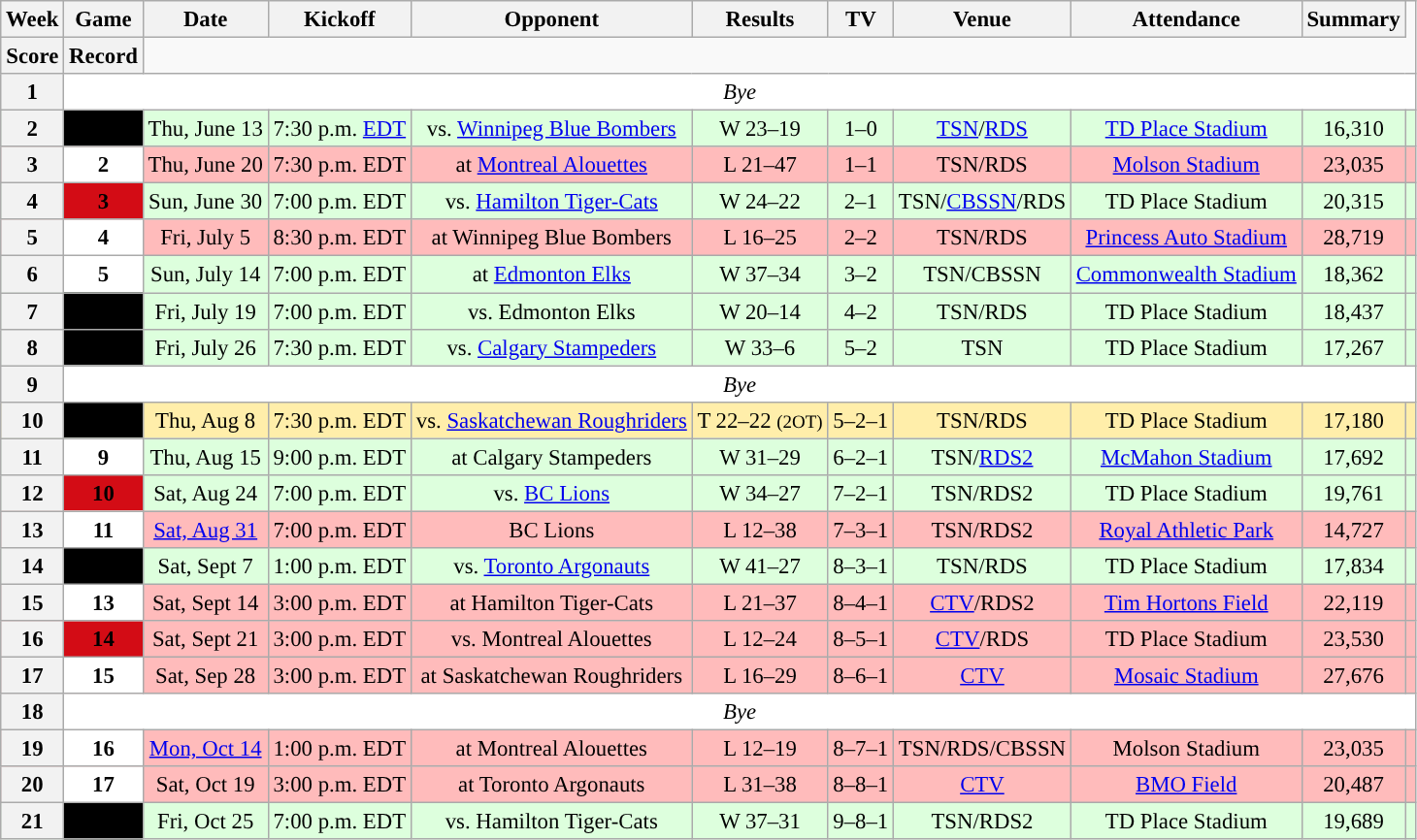<table class="wikitable" style="font-size: 95%;">
<tr>
<th scope="col">Week</th>
<th scope="col">Game</th>
<th scope="col">Date</th>
<th scope="col">Kickoff</th>
<th scope="col">Opponent</th>
<th scope="col">Results</th>
<th scope="col">TV</th>
<th scope="col">Venue</th>
<th scope="col">Attendance</th>
<th scope="col">Summary</th>
</tr>
<tr>
<th scope="col">Score</th>
<th scope="col">Record</th>
</tr>
<tr align="center" bgcolor="#ffffff">
<th align="center"><strong>1</strong></th>
<td colspan=10 align="center" valign="middle"><em>Bye</em></td>
</tr>
<tr align="center" bgcolor="#ddffdd">
<th align="center"><strong>2</strong></th>
<th style="text-align:center; background:black;"><span>1</span></th>
<td align="center">Thu, June 13</td>
<td align="center">7:30 p.m. <a href='#'>EDT</a></td>
<td align="center">vs. <a href='#'>Winnipeg Blue Bombers</a></td>
<td align="center">W 23–19</td>
<td align="center">1–0</td>
<td align="center"><a href='#'>TSN</a>/<a href='#'>RDS</a></td>
<td align="center"><a href='#'>TD Place Stadium</a></td>
<td align="center">16,310</td>
<td align="center"></td>
</tr>
<tr align="center" bgcolor="#ffbbbb">
<th align="center"><strong>3</strong></th>
<th style="text-align:center; background:white;"><span>2</span></th>
<td align="center">Thu, June 20</td>
<td align="center">7:30 p.m. EDT</td>
<td align="center">at <a href='#'>Montreal Alouettes</a></td>
<td align="center">L 21–47</td>
<td align="center">1–1</td>
<td align="center">TSN/RDS</td>
<td align="center"><a href='#'>Molson Stadium</a></td>
<td align="center">23,035</td>
<td align="center"></td>
</tr>
<tr align="center" bgcolor="#ddffdd">
<th align="center"><strong>4</strong></th>
<th style="text-align:center; background:#D30C15;"><span>3</span></th>
<td align="center">Sun, June 30</td>
<td align="center">7:00 p.m. EDT</td>
<td align="center">vs. <a href='#'>Hamilton Tiger-Cats</a></td>
<td align="center">W 24–22</td>
<td align="center">2–1</td>
<td align="center">TSN/<a href='#'>CBSSN</a>/RDS</td>
<td align="center">TD Place Stadium</td>
<td align="center">20,315</td>
<td align="center"></td>
</tr>
<tr align="center" bgcolor="#ffbbbb">
<th align="center"><strong>5</strong></th>
<th style="text-align:center; background:white;"><span>4</span></th>
<td align="center">Fri, July 5</td>
<td align="center">8:30 p.m. EDT</td>
<td align="center">at Winnipeg Blue Bombers</td>
<td align="center">L 16–25</td>
<td align="center">2–2</td>
<td align="center">TSN/RDS</td>
<td align="center"><a href='#'>Princess Auto Stadium</a></td>
<td align="center">28,719</td>
<td align="center"></td>
</tr>
<tr align="center" bgcolor="#ddffdd">
<th align="center"><strong>6</strong></th>
<th style="text-align:center; background:white;"><span>5</span></th>
<td align="center">Sun, July 14</td>
<td align="center">7:00 p.m. EDT</td>
<td align="center">at <a href='#'>Edmonton Elks</a></td>
<td align="center">W 37–34</td>
<td align="center">3–2</td>
<td align="center">TSN/CBSSN</td>
<td align="center"><a href='#'>Commonwealth Stadium</a></td>
<td align="center">18,362</td>
<td align="center"></td>
</tr>
<tr align="center" bgcolor="#ddffdd">
<th align="center"><strong>7</strong></th>
<th style="text-align:center; background:black;"><span>6</span></th>
<td align="center">Fri, July 19</td>
<td align="center">7:00 p.m. EDT</td>
<td align="center">vs. Edmonton Elks</td>
<td align="center">W 20–14</td>
<td align="center">4–2</td>
<td align="center">TSN/RDS</td>
<td align="center">TD Place Stadium</td>
<td align="center">18,437</td>
<td align="center"></td>
</tr>
<tr align="center" bgcolor="#ddffdd">
<th align="center"><strong>8</strong></th>
<th style="text-align:center; background:black;"><span>7</span></th>
<td align="center">Fri, July 26</td>
<td align="center">7:30 p.m. EDT</td>
<td align="center">vs. <a href='#'>Calgary Stampeders</a></td>
<td align="center">W 33–6</td>
<td align="center">5–2</td>
<td align="center">TSN</td>
<td align="center">TD Place Stadium</td>
<td align="center">17,267</td>
<td align="center"></td>
</tr>
<tr align="center" bgcolor="#ffffff">
<th align="center"><strong>9</strong></th>
<td colspan=10 align="center" valign="middle"><em>Bye</em></td>
</tr>
<tr align="center" bgcolor="#ffeeaa">
<th align="center"><strong>10</strong></th>
<th style="text-align:center; background:black;"><span>8</span></th>
<td align="center">Thu, Aug 8</td>
<td align="center">7:30 p.m. EDT</td>
<td align="center">vs. <a href='#'>Saskatchewan Roughriders</a></td>
<td align="center">T 22–22 <small>(2OT)</small></td>
<td align="center">5–2–1</td>
<td align="center">TSN/RDS</td>
<td align="center">TD Place Stadium</td>
<td align="center">17,180</td>
<td align="center"></td>
</tr>
<tr align="center" bgcolor="#ddffdd">
<th align="center"><strong>11</strong></th>
<th style="text-align:center; background:white;"><span>9</span></th>
<td align="center">Thu, Aug 15</td>
<td align="center">9:00 p.m. EDT</td>
<td align="center">at Calgary Stampeders</td>
<td align="center">W 31–29</td>
<td align="center">6–2–1</td>
<td align="center">TSN/<a href='#'>RDS2</a></td>
<td align="center"><a href='#'>McMahon Stadium</a></td>
<td align="center">17,692</td>
<td align="center"></td>
</tr>
<tr align="center" bgcolor="#ddffdd">
<th align="center"><strong>12</strong></th>
<th style="text-align:center; background:#D30C15;"><span>10</span></th>
<td align="center">Sat, Aug 24</td>
<td align="center">7:00 p.m. EDT</td>
<td align="center">vs. <a href='#'>BC Lions</a></td>
<td align="center">W 34–27</td>
<td align="center">7–2–1</td>
<td align="center">TSN/RDS2</td>
<td align="center">TD Place Stadium</td>
<td align="center">19,761</td>
<td align="center"></td>
</tr>
<tr align="center" bgcolor="#ffbbbb">
<th align="center"><strong>13</strong></th>
<th style="text-align:center; background:white;"><span>11</span></th>
<td align="center"><a href='#'>Sat, Aug 31</a></td>
<td align="center">7:00 p.m. EDT</td>
<td align="center">BC Lions</td>
<td align="center">L 12–38</td>
<td align="center">7–3–1</td>
<td align="center">TSN/RDS2</td>
<td align="center"><a href='#'>Royal Athletic Park</a></td>
<td align="center">14,727</td>
<td align="center"></td>
</tr>
<tr align="center" bgcolor="#ddffdd">
<th align="center"><strong>14</strong></th>
<th style="text-align:center; background:black;"><span>12</span></th>
<td align="center">Sat, Sept 7</td>
<td align="center">1:00 p.m. EDT</td>
<td align="center">vs. <a href='#'>Toronto Argonauts</a></td>
<td align="center">W 41–27</td>
<td align="center">8–3–1</td>
<td align="center">TSN/RDS</td>
<td align="center">TD Place Stadium</td>
<td align="center">17,834</td>
<td align="center"></td>
</tr>
<tr align="center" bgcolor="#ffbbbb">
<th align="center"><strong>15</strong></th>
<th style="text-align:center; background:white;"><span>13</span></th>
<td align="center">Sat, Sept 14</td>
<td align="center">3:00 p.m. EDT</td>
<td align="center">at Hamilton Tiger-Cats</td>
<td align="center">L 21–37</td>
<td align="center">8–4–1</td>
<td align="center"><a href='#'>CTV</a>/RDS2</td>
<td align="center"><a href='#'>Tim Hortons Field</a></td>
<td align="center">22,119</td>
<td align="center"></td>
</tr>
<tr align="center" bgcolor="#ffbbbb">
<th align="center"><strong>16</strong></th>
<th style="text-align:center; background:#D30C15;"><span>14</span></th>
<td align="center">Sat, Sept 21</td>
<td align="center">3:00 p.m. EDT</td>
<td align="center">vs. Montreal Alouettes</td>
<td align="center">L 12–24</td>
<td align="center">8–5–1</td>
<td align="center"><a href='#'>CTV</a>/RDS</td>
<td align="center">TD Place Stadium</td>
<td align="center">23,530</td>
<td align="center"></td>
</tr>
<tr align="center" bgcolor="#ffbbbb">
<th align="center"><strong>17</strong></th>
<th style="text-align:center; background:white;"><span>15</span></th>
<td align="center">Sat, Sep 28</td>
<td align="center">3:00 p.m. EDT</td>
<td align="center">at Saskatchewan Roughriders</td>
<td align="center">L 16–29</td>
<td align="center">8–6–1</td>
<td align="center"><a href='#'>CTV</a></td>
<td align="center"><a href='#'>Mosaic Stadium</a></td>
<td align="center">27,676</td>
<td align="center"></td>
</tr>
<tr align="center" bgcolor="#ffffff">
<th align="center"><strong>18</strong></th>
<td colspan=10 align="center" valign="middle"><em>Bye</em></td>
</tr>
<tr align="center" bgcolor="#ffbbbb">
<th align="center"><strong>19</strong></th>
<th style="text-align:center; background:white;"><span>16</span></th>
<td align="center"><a href='#'>Mon, Oct 14</a></td>
<td align="center">1:00 p.m. EDT</td>
<td align="center">at Montreal Alouettes</td>
<td align="center">L 12–19</td>
<td align="center">8–7–1</td>
<td align="center">TSN/RDS/CBSSN</td>
<td align="center">Molson Stadium</td>
<td align="center">23,035</td>
<td align="center"></td>
</tr>
<tr align="center" bgcolor="#ffbbbb">
<th align="center"><strong>20</strong></th>
<th style="text-align:center; background:white;"><span>17</span></th>
<td align="center">Sat, Oct 19</td>
<td align="center">3:00 p.m. EDT</td>
<td align="center">at Toronto Argonauts</td>
<td align="center">L 31–38</td>
<td align="center">8–8–1</td>
<td align="center"><a href='#'>CTV</a></td>
<td align="center"><a href='#'>BMO Field</a></td>
<td align="center">20,487</td>
<td align="center"></td>
</tr>
<tr align="center" bgcolor="#ddffdd">
<th align="center"><strong>21</strong></th>
<th style="text-align:center; background:black;"><span>18</span></th>
<td align="center">Fri, Oct 25</td>
<td align="center">7:00 p.m. EDT</td>
<td align="center">vs. Hamilton Tiger-Cats</td>
<td align="center">W 37–31</td>
<td align="center">9–8–1</td>
<td align="center">TSN/RDS2</td>
<td align="center">TD Place Stadium</td>
<td align="center">19,689</td>
<td align="center"></td>
</tr>
</table>
